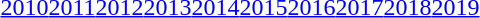<table id="toc" class="toc" summary="Class" align="center">
<tr>
<th></th>
</tr>
<tr>
<td style="text-align:center;"> <a href='#'>2010</a><a href='#'>2011</a><a href='#'>2012</a><a href='#'>2013</a><a href='#'>2014</a><a href='#'>2015</a><a href='#'>2016</a><a href='#'>2017</a><a href='#'>2018</a><a href='#'>2019</a> </td>
</tr>
</table>
